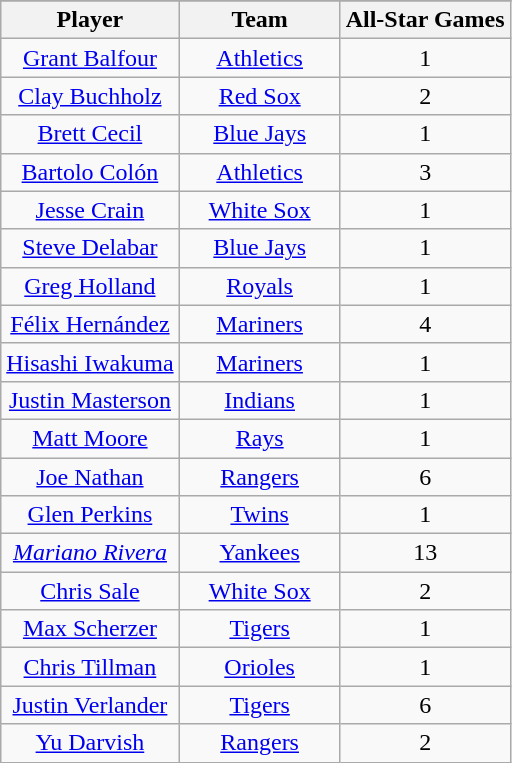<table class="wikitable sortable" style="text-align:center;">
<tr>
</tr>
<tr>
<th>Player</th>
<th style="width:100px;">Team</th>
<th>All-Star Games</th>
</tr>
<tr>
<td><a href='#'>Grant Balfour</a></td>
<td><a href='#'>Athletics</a></td>
<td>1</td>
</tr>
<tr>
<td><a href='#'>Clay Buchholz</a></td>
<td><a href='#'>Red Sox</a></td>
<td>2</td>
</tr>
<tr>
<td><a href='#'>Brett Cecil</a></td>
<td><a href='#'>Blue Jays</a></td>
<td>1</td>
</tr>
<tr>
<td><a href='#'>Bartolo Colón</a></td>
<td><a href='#'>Athletics</a></td>
<td>3</td>
</tr>
<tr>
<td><a href='#'>Jesse Crain</a></td>
<td><a href='#'>White Sox</a></td>
<td>1</td>
</tr>
<tr>
<td><a href='#'>Steve Delabar</a></td>
<td><a href='#'>Blue Jays</a></td>
<td>1</td>
</tr>
<tr>
<td><a href='#'>Greg Holland</a></td>
<td><a href='#'>Royals</a></td>
<td>1</td>
</tr>
<tr>
<td><a href='#'>Félix Hernández</a></td>
<td><a href='#'>Mariners</a></td>
<td>4</td>
</tr>
<tr>
<td><a href='#'>Hisashi Iwakuma</a></td>
<td><a href='#'>Mariners</a></td>
<td>1</td>
</tr>
<tr>
<td><a href='#'>Justin Masterson</a></td>
<td><a href='#'>Indians</a></td>
<td>1</td>
</tr>
<tr>
<td><a href='#'>Matt Moore</a></td>
<td><a href='#'>Rays</a></td>
<td>1</td>
</tr>
<tr>
<td><a href='#'>Joe Nathan</a></td>
<td><a href='#'>Rangers</a></td>
<td>6</td>
</tr>
<tr>
<td><a href='#'>Glen Perkins</a></td>
<td><a href='#'>Twins</a></td>
<td>1</td>
</tr>
<tr>
<td><em><a href='#'>Mariano Rivera</a></em></td>
<td><a href='#'>Yankees</a></td>
<td>13</td>
</tr>
<tr>
<td><a href='#'>Chris Sale</a></td>
<td><a href='#'>White Sox</a></td>
<td>2</td>
</tr>
<tr>
<td><a href='#'>Max Scherzer</a></td>
<td><a href='#'>Tigers</a></td>
<td>1</td>
</tr>
<tr>
<td><a href='#'>Chris Tillman</a></td>
<td><a href='#'>Orioles</a></td>
<td>1</td>
</tr>
<tr>
<td><a href='#'>Justin Verlander</a></td>
<td><a href='#'>Tigers</a></td>
<td>6</td>
</tr>
<tr>
<td><a href='#'>Yu Darvish</a></td>
<td><a href='#'>Rangers</a></td>
<td>2</td>
</tr>
</table>
